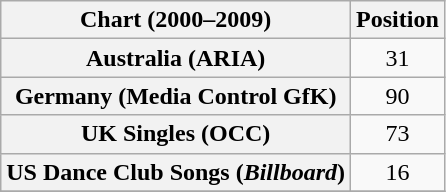<table class="wikitable plainrowheaders sortable" style="text-align:center">
<tr>
<th>Chart (2000–2009)</th>
<th>Position</th>
</tr>
<tr>
<th scope="row">Australia (ARIA)</th>
<td>31</td>
</tr>
<tr>
<th scope="row">Germany (Media Control GfK)</th>
<td>90</td>
</tr>
<tr>
<th scope="row">UK Singles (OCC)</th>
<td>73</td>
</tr>
<tr>
<th scope="row">US Dance Club Songs (<em>Billboard</em>)</th>
<td>16</td>
</tr>
<tr>
</tr>
</table>
